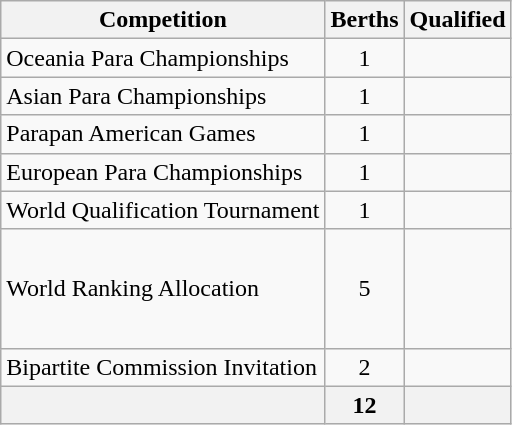<table class="wikitable">
<tr>
<th>Competition</th>
<th>Berths</th>
<th>Qualified</th>
</tr>
<tr>
<td>Oceania Para Championships</td>
<td align="center">1</td>
<td></td>
</tr>
<tr>
<td>Asian Para Championships</td>
<td align="center">1</td>
<td></td>
</tr>
<tr>
<td>Parapan American Games</td>
<td align="center">1</td>
<td></td>
</tr>
<tr>
<td>European Para Championships</td>
<td align="center">1</td>
<td></td>
</tr>
<tr>
<td>World Qualification Tournament</td>
<td align="center">1</td>
<td></td>
</tr>
<tr>
<td>World Ranking Allocation</td>
<td align="center">5</td>
<td><br><br><br><br></td>
</tr>
<tr>
<td>Bipartite Commission Invitation</td>
<td align="center">2</td>
<td><br></td>
</tr>
<tr>
<th></th>
<th>12</th>
<th></th>
</tr>
</table>
